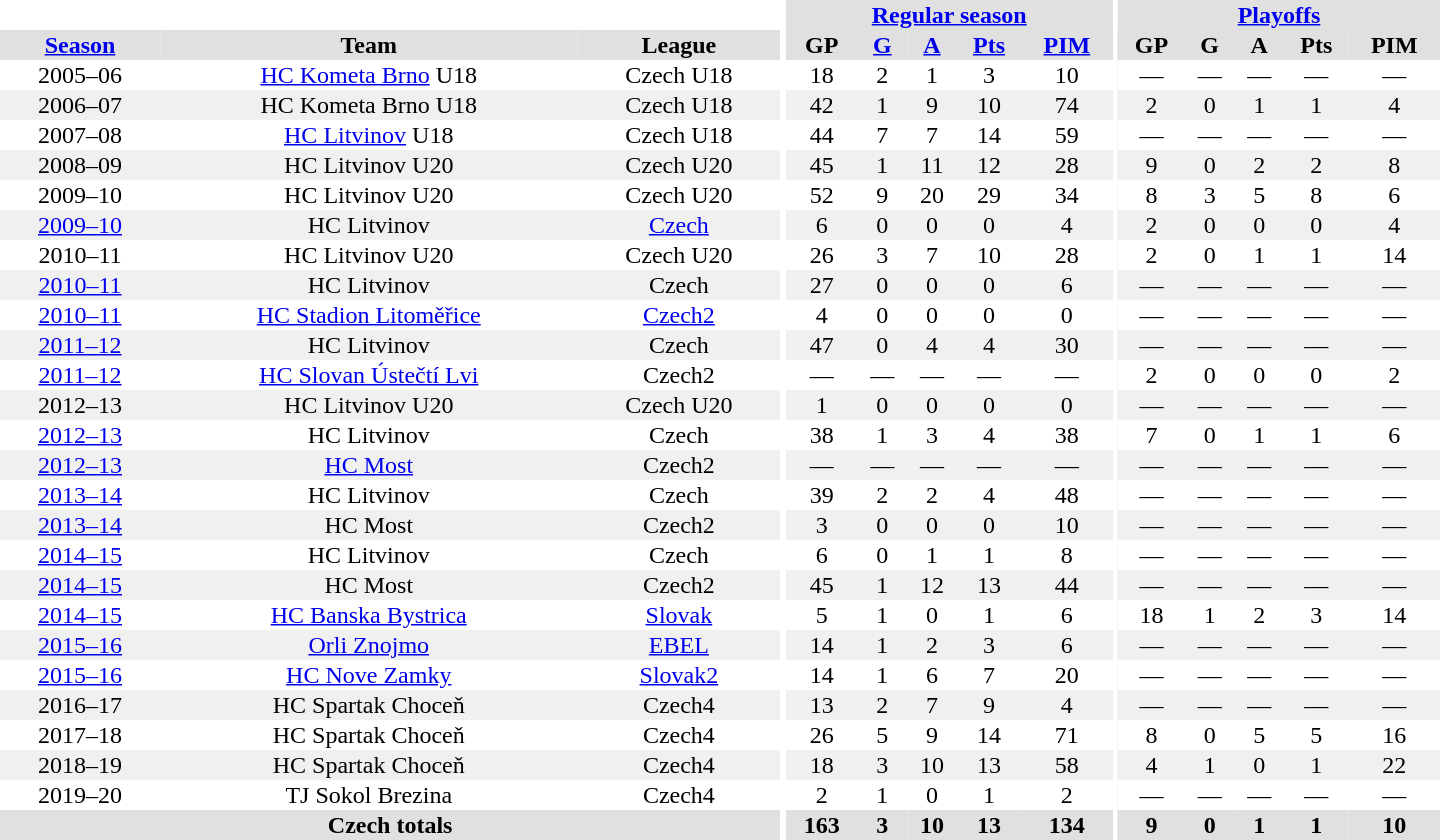<table border="0" cellpadding="1" cellspacing="0" style="text-align:center; width:60em">
<tr bgcolor="#e0e0e0">
<th colspan="3" bgcolor="#ffffff"></th>
<th rowspan="99" bgcolor="#ffffff"></th>
<th colspan="5"><a href='#'>Regular season</a></th>
<th rowspan="99" bgcolor="#ffffff"></th>
<th colspan="5"><a href='#'>Playoffs</a></th>
</tr>
<tr bgcolor="#e0e0e0">
<th><a href='#'>Season</a></th>
<th>Team</th>
<th>League</th>
<th>GP</th>
<th><a href='#'>G</a></th>
<th><a href='#'>A</a></th>
<th><a href='#'>Pts</a></th>
<th><a href='#'>PIM</a></th>
<th>GP</th>
<th>G</th>
<th>A</th>
<th>Pts</th>
<th>PIM</th>
</tr>
<tr>
<td>2005–06</td>
<td><a href='#'>HC Kometa Brno</a> U18</td>
<td>Czech U18</td>
<td>18</td>
<td>2</td>
<td>1</td>
<td>3</td>
<td>10</td>
<td>—</td>
<td>—</td>
<td>—</td>
<td>—</td>
<td>—</td>
</tr>
<tr bgcolor="#f0f0f0">
<td>2006–07</td>
<td>HC Kometa Brno U18</td>
<td>Czech U18</td>
<td>42</td>
<td>1</td>
<td>9</td>
<td>10</td>
<td>74</td>
<td>2</td>
<td>0</td>
<td>1</td>
<td>1</td>
<td>4</td>
</tr>
<tr>
<td>2007–08</td>
<td><a href='#'>HC Litvinov</a> U18</td>
<td>Czech U18</td>
<td>44</td>
<td>7</td>
<td>7</td>
<td>14</td>
<td>59</td>
<td>—</td>
<td>—</td>
<td>—</td>
<td>—</td>
<td>—</td>
</tr>
<tr bgcolor="#f0f0f0">
<td>2008–09</td>
<td>HC Litvinov U20</td>
<td>Czech U20</td>
<td>45</td>
<td>1</td>
<td>11</td>
<td>12</td>
<td>28</td>
<td>9</td>
<td>0</td>
<td>2</td>
<td>2</td>
<td>8</td>
</tr>
<tr>
<td>2009–10</td>
<td>HC Litvinov U20</td>
<td>Czech U20</td>
<td>52</td>
<td>9</td>
<td>20</td>
<td>29</td>
<td>34</td>
<td>8</td>
<td>3</td>
<td>5</td>
<td>8</td>
<td>6</td>
</tr>
<tr bgcolor="#f0f0f0">
<td><a href='#'>2009–10</a></td>
<td>HC Litvinov</td>
<td><a href='#'>Czech</a></td>
<td>6</td>
<td>0</td>
<td>0</td>
<td>0</td>
<td>4</td>
<td>2</td>
<td>0</td>
<td>0</td>
<td>0</td>
<td>4</td>
</tr>
<tr>
<td>2010–11</td>
<td>HC Litvinov U20</td>
<td>Czech U20</td>
<td>26</td>
<td>3</td>
<td>7</td>
<td>10</td>
<td>28</td>
<td>2</td>
<td>0</td>
<td>1</td>
<td>1</td>
<td>14</td>
</tr>
<tr bgcolor="#f0f0f0">
<td><a href='#'>2010–11</a></td>
<td>HC Litvinov</td>
<td>Czech</td>
<td>27</td>
<td>0</td>
<td>0</td>
<td>0</td>
<td>6</td>
<td>—</td>
<td>—</td>
<td>—</td>
<td>—</td>
<td>—</td>
</tr>
<tr>
<td><a href='#'>2010–11</a></td>
<td><a href='#'>HC Stadion Litoměřice</a></td>
<td><a href='#'>Czech2</a></td>
<td>4</td>
<td>0</td>
<td>0</td>
<td>0</td>
<td>0</td>
<td>—</td>
<td>—</td>
<td>—</td>
<td>—</td>
<td>—</td>
</tr>
<tr bgcolor="#f0f0f0">
<td><a href='#'>2011–12</a></td>
<td>HC Litvinov</td>
<td>Czech</td>
<td>47</td>
<td>0</td>
<td>4</td>
<td>4</td>
<td>30</td>
<td>—</td>
<td>—</td>
<td>—</td>
<td>—</td>
<td>—</td>
</tr>
<tr>
<td><a href='#'>2011–12</a></td>
<td><a href='#'>HC Slovan Ústečtí Lvi</a></td>
<td>Czech2</td>
<td>—</td>
<td>—</td>
<td>—</td>
<td>—</td>
<td>—</td>
<td>2</td>
<td>0</td>
<td>0</td>
<td>0</td>
<td>2</td>
</tr>
<tr bgcolor="#f0f0f0">
<td>2012–13</td>
<td>HC Litvinov U20</td>
<td>Czech U20</td>
<td>1</td>
<td>0</td>
<td>0</td>
<td>0</td>
<td>0</td>
<td>—</td>
<td>—</td>
<td>—</td>
<td>—</td>
<td>—</td>
</tr>
<tr>
<td><a href='#'>2012–13</a></td>
<td>HC Litvinov</td>
<td>Czech</td>
<td>38</td>
<td>1</td>
<td>3</td>
<td>4</td>
<td>38</td>
<td>7</td>
<td>0</td>
<td>1</td>
<td>1</td>
<td>6</td>
</tr>
<tr bgcolor="#f0f0f0">
<td><a href='#'>2012–13</a></td>
<td><a href='#'>HC Most</a></td>
<td>Czech2</td>
<td>—</td>
<td>—</td>
<td>—</td>
<td>—</td>
<td>—</td>
<td>—</td>
<td>—</td>
<td>—</td>
<td>—</td>
<td>—</td>
</tr>
<tr>
<td><a href='#'>2013–14</a></td>
<td>HC Litvinov</td>
<td>Czech</td>
<td>39</td>
<td>2</td>
<td>2</td>
<td>4</td>
<td>48</td>
<td>—</td>
<td>—</td>
<td>—</td>
<td>—</td>
<td>—</td>
</tr>
<tr bgcolor="#f0f0f0">
<td><a href='#'>2013–14</a></td>
<td>HC Most</td>
<td>Czech2</td>
<td>3</td>
<td>0</td>
<td>0</td>
<td>0</td>
<td>10</td>
<td>—</td>
<td>—</td>
<td>—</td>
<td>—</td>
<td>—</td>
</tr>
<tr>
<td><a href='#'>2014–15</a></td>
<td>HC Litvinov</td>
<td>Czech</td>
<td>6</td>
<td>0</td>
<td>1</td>
<td>1</td>
<td>8</td>
<td>—</td>
<td>—</td>
<td>—</td>
<td>—</td>
<td>—</td>
</tr>
<tr bgcolor="#f0f0f0">
<td><a href='#'>2014–15</a></td>
<td>HC Most</td>
<td>Czech2</td>
<td>45</td>
<td>1</td>
<td>12</td>
<td>13</td>
<td>44</td>
<td>—</td>
<td>—</td>
<td>—</td>
<td>—</td>
<td>—</td>
</tr>
<tr>
<td><a href='#'>2014–15</a></td>
<td><a href='#'>HC Banska Bystrica</a></td>
<td><a href='#'>Slovak</a></td>
<td>5</td>
<td>1</td>
<td>0</td>
<td>1</td>
<td>6</td>
<td>18</td>
<td>1</td>
<td>2</td>
<td>3</td>
<td>14</td>
</tr>
<tr bgcolor="#f0f0f0">
<td><a href='#'>2015–16</a></td>
<td><a href='#'>Orli Znojmo</a></td>
<td><a href='#'>EBEL</a></td>
<td>14</td>
<td>1</td>
<td>2</td>
<td>3</td>
<td>6</td>
<td>—</td>
<td>—</td>
<td>—</td>
<td>—</td>
<td>—</td>
</tr>
<tr>
<td><a href='#'>2015–16</a></td>
<td><a href='#'>HC Nove Zamky</a></td>
<td><a href='#'>Slovak2</a></td>
<td>14</td>
<td>1</td>
<td>6</td>
<td>7</td>
<td>20</td>
<td>—</td>
<td>—</td>
<td>—</td>
<td>—</td>
<td>—</td>
</tr>
<tr bgcolor="#f0f0f0">
<td>2016–17</td>
<td>HC Spartak Choceň</td>
<td>Czech4</td>
<td>13</td>
<td>2</td>
<td>7</td>
<td>9</td>
<td>4</td>
<td>—</td>
<td>—</td>
<td>—</td>
<td>—</td>
<td>—</td>
</tr>
<tr>
<td>2017–18</td>
<td>HC Spartak Choceň</td>
<td>Czech4</td>
<td>26</td>
<td>5</td>
<td>9</td>
<td>14</td>
<td>71</td>
<td>8</td>
<td>0</td>
<td>5</td>
<td>5</td>
<td>16</td>
</tr>
<tr bgcolor="#f0f0f0">
<td>2018–19</td>
<td>HC Spartak Choceň</td>
<td>Czech4</td>
<td>18</td>
<td>3</td>
<td>10</td>
<td>13</td>
<td>58</td>
<td>4</td>
<td>1</td>
<td>0</td>
<td>1</td>
<td>22</td>
</tr>
<tr>
<td>2019–20</td>
<td>TJ Sokol Brezina</td>
<td>Czech4</td>
<td>2</td>
<td>1</td>
<td>0</td>
<td>1</td>
<td>2</td>
<td>—</td>
<td>—</td>
<td>—</td>
<td>—</td>
<td>—</td>
</tr>
<tr>
</tr>
<tr ALIGN="center" bgcolor="#e0e0e0">
<th colspan="3">Czech totals</th>
<th ALIGN="center">163</th>
<th ALIGN="center">3</th>
<th ALIGN="center">10</th>
<th ALIGN="center">13</th>
<th ALIGN="center">134</th>
<th ALIGN="center">9</th>
<th ALIGN="center">0</th>
<th ALIGN="center">1</th>
<th ALIGN="center">1</th>
<th ALIGN="center">10</th>
</tr>
</table>
